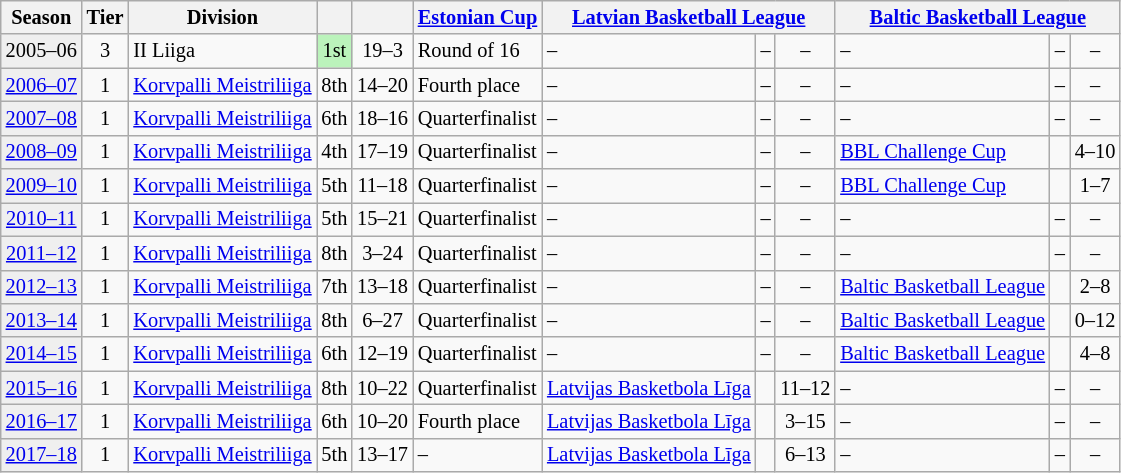<table class="wikitable" style="font-size:85%; text-align:center">
<tr>
<th>Season</th>
<th>Tier</th>
<th>Division</th>
<th></th>
<th></th>
<th><a href='#'>Estonian Cup</a></th>
<th colspan=3><a href='#'>Latvian Basketball League</a></th>
<th colspan=3><a href='#'>Baltic Basketball League</a></th>
</tr>
<tr>
<td bgcolor=#efefef>2005–06</td>
<td>3</td>
<td align=left>II Liiga</td>
<td bgcolor=#BBF3BB>1st</td>
<td>19–3</td>
<td align=left>Round of 16</td>
<td align=left>–</td>
<td>–</td>
<td>–</td>
<td align=left>–</td>
<td>–</td>
<td>–</td>
</tr>
<tr>
<td bgcolor=#efefef><a href='#'>2006–07</a></td>
<td>1</td>
<td align=left><a href='#'>Korvpalli Meistriliiga</a></td>
<td>8th</td>
<td>14–20</td>
<td align=left>Fourth place</td>
<td align=left>–</td>
<td>–</td>
<td>–</td>
<td align=left>–</td>
<td>–</td>
<td>–</td>
</tr>
<tr>
<td bgcolor=#efefef><a href='#'>2007–08</a></td>
<td>1</td>
<td align=left><a href='#'>Korvpalli Meistriliiga</a></td>
<td>6th</td>
<td>18–16</td>
<td align=left>Quarterfinalist</td>
<td align=left>–</td>
<td>–</td>
<td>–</td>
<td align=left>–</td>
<td>–</td>
<td>–</td>
</tr>
<tr>
<td bgcolor=#efefef><a href='#'>2008–09</a></td>
<td>1</td>
<td align=left><a href='#'>Korvpalli Meistriliiga</a></td>
<td>4th</td>
<td>17–19</td>
<td align=left>Quarterfinalist</td>
<td align=left>–</td>
<td>–</td>
<td>–</td>
<td align=left><a href='#'>BBL Challenge Cup</a></td>
<td></td>
<td>4–10</td>
</tr>
<tr>
<td bgcolor=#efefef><a href='#'>2009–10</a></td>
<td>1</td>
<td align=left><a href='#'>Korvpalli Meistriliiga</a></td>
<td>5th</td>
<td>11–18</td>
<td align=left>Quarterfinalist</td>
<td align=left>–</td>
<td>–</td>
<td>–</td>
<td align=left><a href='#'>BBL Challenge Cup</a></td>
<td></td>
<td>1–7</td>
</tr>
<tr>
<td bgcolor=#efefef><a href='#'>2010–11</a></td>
<td>1</td>
<td align=left><a href='#'>Korvpalli Meistriliiga</a></td>
<td>5th</td>
<td>15–21</td>
<td align=left>Quarterfinalist</td>
<td align=left>–</td>
<td>–</td>
<td>–</td>
<td align=left>–</td>
<td>–</td>
<td>–</td>
</tr>
<tr>
<td bgcolor=#efefef><a href='#'>2011–12</a></td>
<td>1</td>
<td align=left><a href='#'>Korvpalli Meistriliiga</a></td>
<td>8th</td>
<td>3–24</td>
<td align=left>Quarterfinalist</td>
<td align=left>–</td>
<td>–</td>
<td>–</td>
<td align=left>–</td>
<td>–</td>
<td>–</td>
</tr>
<tr>
<td bgcolor=#efefef><a href='#'>2012–13</a></td>
<td>1</td>
<td align=left><a href='#'>Korvpalli Meistriliiga</a></td>
<td>7th</td>
<td>13–18</td>
<td align=left>Quarterfinalist</td>
<td align=left>–</td>
<td>–</td>
<td>–</td>
<td align=left><a href='#'>Baltic Basketball League</a></td>
<td></td>
<td>2–8</td>
</tr>
<tr>
<td bgcolor=#efefef><a href='#'>2013–14</a></td>
<td>1</td>
<td align=left><a href='#'>Korvpalli Meistriliiga</a></td>
<td>8th</td>
<td>6–27</td>
<td align=left>Quarterfinalist</td>
<td align=left>–</td>
<td>–</td>
<td>–</td>
<td align=left><a href='#'>Baltic Basketball League</a></td>
<td></td>
<td>0–12</td>
</tr>
<tr>
<td bgcolor=#efefef><a href='#'>2014–15</a></td>
<td>1</td>
<td align=left><a href='#'>Korvpalli Meistriliiga</a></td>
<td>6th</td>
<td>12–19</td>
<td align=left>Quarterfinalist</td>
<td align=left>–</td>
<td>–</td>
<td>–</td>
<td align=left><a href='#'>Baltic Basketball League</a></td>
<td></td>
<td>4–8</td>
</tr>
<tr>
<td bgcolor=#efefef><a href='#'>2015–16</a></td>
<td>1</td>
<td align=left><a href='#'>Korvpalli Meistriliiga</a></td>
<td>8th</td>
<td>10–22</td>
<td align=left>Quarterfinalist</td>
<td align=left><a href='#'>Latvijas Basketbola Līga</a></td>
<td></td>
<td>11–12</td>
<td align=left>–</td>
<td>–</td>
<td>–</td>
</tr>
<tr>
<td bgcolor=#efefef><a href='#'>2016–17</a></td>
<td>1</td>
<td align=left><a href='#'>Korvpalli Meistriliiga</a></td>
<td>6th</td>
<td>10–20</td>
<td align=left>Fourth place</td>
<td align=left><a href='#'>Latvijas Basketbola Līga</a></td>
<td></td>
<td>3–15</td>
<td align=left>–</td>
<td>–</td>
<td>–</td>
</tr>
<tr>
<td bgcolor=#efefef><a href='#'>2017–18</a></td>
<td>1</td>
<td align=left><a href='#'>Korvpalli Meistriliiga</a></td>
<td>5th</td>
<td>13–17</td>
<td align=left>–</td>
<td align=left><a href='#'>Latvijas Basketbola Līga</a></td>
<td></td>
<td>6–13</td>
<td align=left>–</td>
<td>–</td>
<td>–</td>
</tr>
</table>
